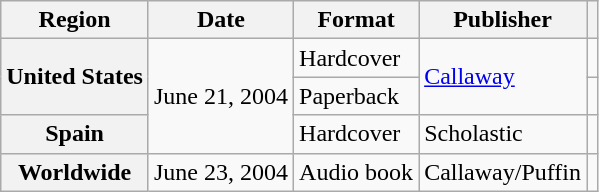<table class="wikitable sortable plainrowheaders">
<tr>
<th scope="col">Region</th>
<th scope="col">Date</th>
<th scope="col">Format</th>
<th scope="col">Publisher</th>
<th scope="col" class="unsortable"></th>
</tr>
<tr>
<th scope="row" rowspan="2">United States</th>
<td rowspan="3">June 21, 2004</td>
<td>Hardcover</td>
<td rowspan="2"><a href='#'>Callaway</a></td>
<td></td>
</tr>
<tr>
<td>Paperback</td>
<td></td>
</tr>
<tr>
<th scope="row">Spain</th>
<td>Hardcover</td>
<td>Scholastic</td>
<td></td>
</tr>
<tr>
<th scope="row">Worldwide</th>
<td>June 23, 2004</td>
<td>Audio book</td>
<td>Callaway/Puffin</td>
<td></td>
</tr>
</table>
